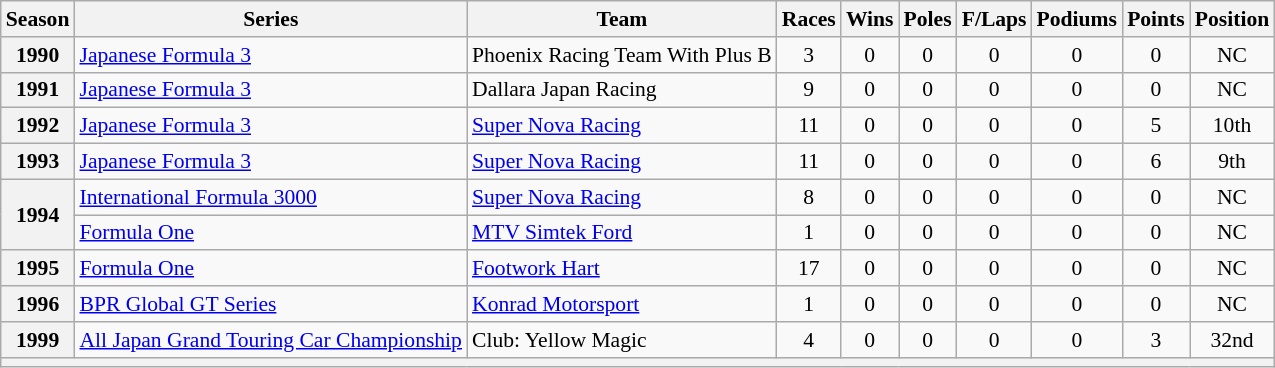<table class="wikitable" style="font-size: 90%; text-align:center">
<tr>
<th>Season</th>
<th>Series</th>
<th>Team</th>
<th>Races</th>
<th>Wins</th>
<th>Poles</th>
<th>F/Laps</th>
<th>Podiums</th>
<th>Points</th>
<th>Position</th>
</tr>
<tr>
<th>1990</th>
<td align=left><a href='#'>Japanese Formula 3</a></td>
<td align=left>Phoenix Racing Team With Plus B</td>
<td>3</td>
<td>0</td>
<td>0</td>
<td>0</td>
<td>0</td>
<td>0</td>
<td>NC</td>
</tr>
<tr>
<th>1991</th>
<td align=left><a href='#'>Japanese Formula 3</a></td>
<td align=left>Dallara Japan Racing</td>
<td>9</td>
<td>0</td>
<td>0</td>
<td>0</td>
<td>0</td>
<td>0</td>
<td>NC</td>
</tr>
<tr>
<th>1992</th>
<td align=left><a href='#'>Japanese Formula 3</a></td>
<td align=left><a href='#'>Super Nova Racing</a></td>
<td>11</td>
<td>0</td>
<td>0</td>
<td>0</td>
<td>0</td>
<td>5</td>
<td>10th</td>
</tr>
<tr>
<th>1993</th>
<td align=left><a href='#'>Japanese Formula 3</a></td>
<td align=left><a href='#'>Super Nova Racing</a></td>
<td>11</td>
<td>0</td>
<td>0</td>
<td>0</td>
<td>0</td>
<td>6</td>
<td>9th</td>
</tr>
<tr>
<th rowspan=2>1994</th>
<td align=left><a href='#'>International Formula 3000</a></td>
<td align=left><a href='#'>Super Nova Racing</a></td>
<td>8</td>
<td>0</td>
<td>0</td>
<td>0</td>
<td>0</td>
<td>0</td>
<td>NC</td>
</tr>
<tr>
<td align=left><a href='#'>Formula One</a></td>
<td align=left><a href='#'>MTV Simtek Ford</a></td>
<td>1</td>
<td>0</td>
<td>0</td>
<td>0</td>
<td>0</td>
<td>0</td>
<td>NC</td>
</tr>
<tr>
<th>1995</th>
<td align=left><a href='#'>Formula One</a></td>
<td align=left><a href='#'>Footwork Hart</a></td>
<td>17</td>
<td>0</td>
<td>0</td>
<td>0</td>
<td>0</td>
<td>0</td>
<td>NC</td>
</tr>
<tr>
<th>1996</th>
<td align=left><a href='#'>BPR Global GT Series</a></td>
<td align=left><a href='#'>Konrad Motorsport</a></td>
<td>1</td>
<td>0</td>
<td>0</td>
<td>0</td>
<td>0</td>
<td>0</td>
<td>NC</td>
</tr>
<tr>
<th>1999</th>
<td align=left><a href='#'>All Japan Grand Touring Car Championship</a></td>
<td align=left>Club: Yellow Magic</td>
<td>4</td>
<td>0</td>
<td>0</td>
<td>0</td>
<td>0</td>
<td>3</td>
<td>32nd</td>
</tr>
<tr>
<th colspan="10"></th>
</tr>
</table>
